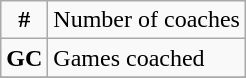<table class="wikitable">
<tr>
<td align="center"><strong>#</strong></td>
<td>Number of coaches</td>
</tr>
<tr>
<td><strong>GC</strong></td>
<td>Games coached</td>
</tr>
<tr>
</tr>
</table>
